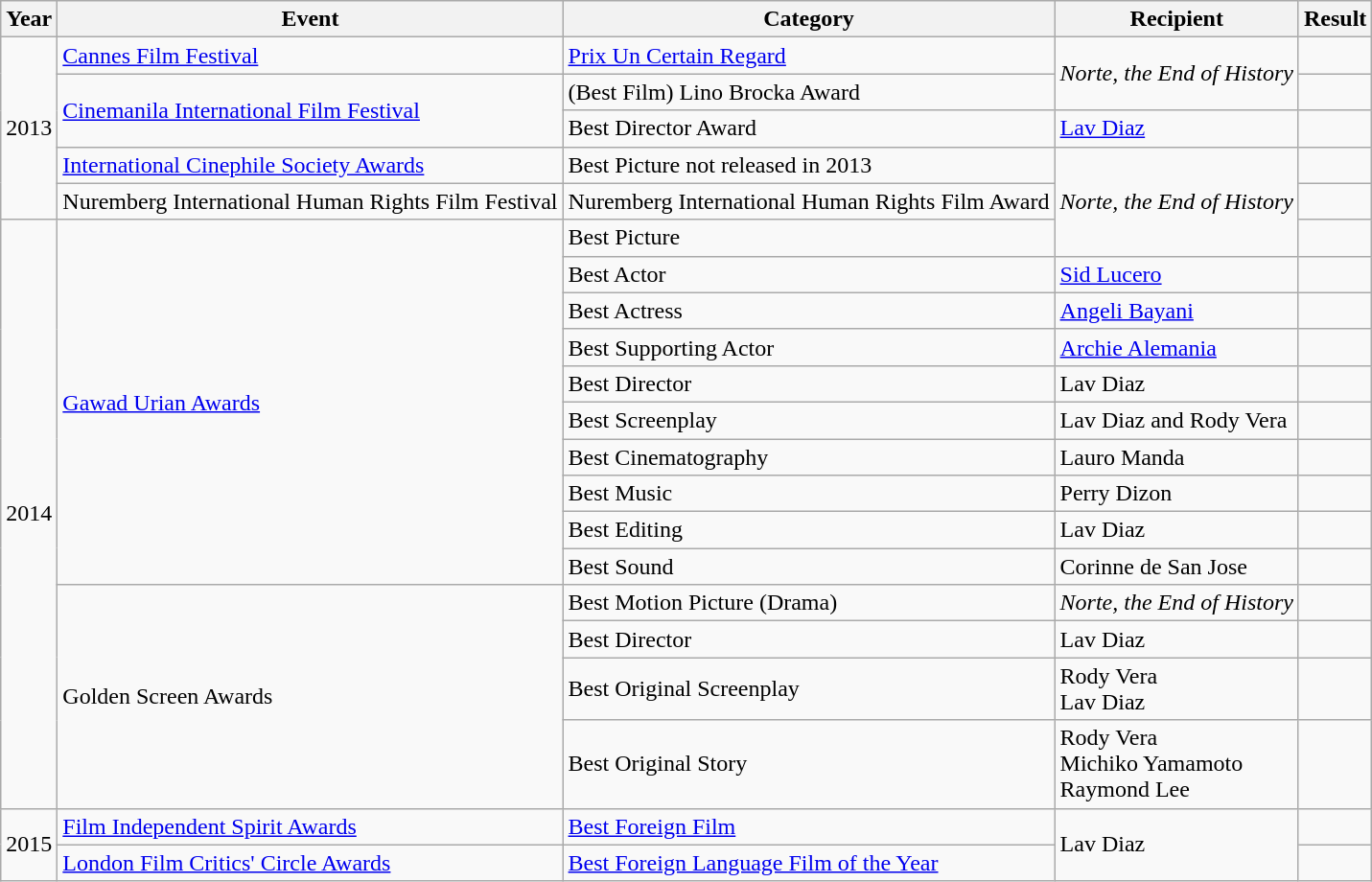<table class="wikitable">
<tr>
<th><strong>Year</strong></th>
<th><strong>Event</strong></th>
<th><strong>Category</strong></th>
<th><strong>Recipient</strong></th>
<th><strong>Result</strong></th>
</tr>
<tr>
<td rowspan=5>2013</td>
<td><a href='#'>Cannes Film Festival</a></td>
<td><a href='#'>Prix Un Certain Regard</a></td>
<td rowspan=2><em>Norte, the End of History</em></td>
<td></td>
</tr>
<tr>
<td rowspan=2><a href='#'>Cinemanila International Film Festival</a></td>
<td>(Best Film) Lino Brocka Award</td>
<td></td>
</tr>
<tr>
<td>Best Director Award</td>
<td><a href='#'>Lav Diaz</a></td>
<td></td>
</tr>
<tr>
<td><a href='#'>International Cinephile Society Awards</a></td>
<td>Best Picture not released in 2013</td>
<td rowspan=3><em>Norte, the End of History</em></td>
<td></td>
</tr>
<tr>
<td>Nuremberg International Human Rights Film Festival</td>
<td>Nuremberg International Human Rights Film Award</td>
<td></td>
</tr>
<tr>
<td rowspan=14>2014</td>
<td rowspan=10><a href='#'>Gawad Urian Awards</a></td>
<td>Best Picture</td>
<td></td>
</tr>
<tr>
<td>Best Actor</td>
<td><a href='#'>Sid Lucero</a></td>
<td></td>
</tr>
<tr>
<td>Best Actress</td>
<td><a href='#'>Angeli Bayani</a></td>
<td></td>
</tr>
<tr>
<td>Best Supporting Actor</td>
<td><a href='#'>Archie Alemania</a></td>
<td></td>
</tr>
<tr>
<td>Best Director</td>
<td>Lav Diaz</td>
<td></td>
</tr>
<tr>
<td>Best Screenplay</td>
<td>Lav Diaz and Rody Vera</td>
<td></td>
</tr>
<tr>
<td>Best Cinematography</td>
<td>Lauro Manda</td>
<td></td>
</tr>
<tr>
<td>Best Music</td>
<td>Perry Dizon</td>
<td></td>
</tr>
<tr>
<td>Best Editing</td>
<td>Lav Diaz</td>
<td></td>
</tr>
<tr>
<td>Best Sound</td>
<td>Corinne de San Jose</td>
<td></td>
</tr>
<tr>
<td rowspan=4>Golden Screen Awards</td>
<td>Best Motion Picture (Drama)</td>
<td><em>Norte, the End of History</em></td>
<td></td>
</tr>
<tr>
<td>Best Director</td>
<td>Lav Diaz</td>
<td></td>
</tr>
<tr>
<td>Best Original Screenplay</td>
<td>Rody Vera<br> Lav Diaz</td>
<td></td>
</tr>
<tr>
<td>Best Original Story</td>
<td>Rody Vera <br>Michiko Yamamoto <br>Raymond Lee</td>
<td></td>
</tr>
<tr>
<td rowspan=2>2015</td>
<td><a href='#'>Film Independent Spirit Awards</a></td>
<td><a href='#'>Best Foreign Film</a></td>
<td rowspan=2>Lav Diaz</td>
<td></td>
</tr>
<tr>
<td><a href='#'>London Film Critics' Circle Awards</a></td>
<td><a href='#'>Best Foreign Language Film of the Year</a></td>
<td></td>
</tr>
</table>
